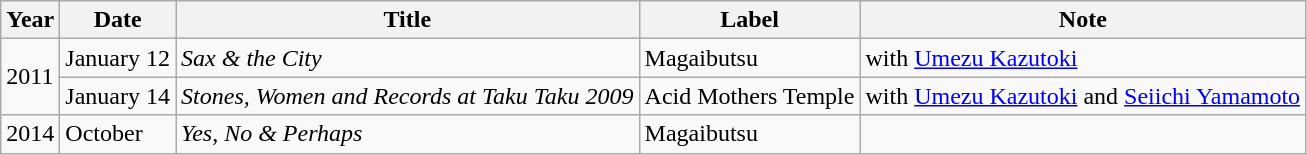<table class="wikitable">
<tr>
<th>Year</th>
<th>Date</th>
<th>Title</th>
<th>Label</th>
<th>Note</th>
</tr>
<tr>
<td rowspan=2>2011</td>
<td>January 12</td>
<td><em>Sax & the City</em></td>
<td>Magaibutsu</td>
<td>with <a href='#'>Umezu Kazutoki</a></td>
</tr>
<tr>
<td>January 14</td>
<td><em>Stones, Women and Records at Taku Taku 2009</em></td>
<td>Acid Mothers Temple</td>
<td>with <a href='#'>Umezu Kazutoki</a> and <a href='#'>Seiichi Yamamoto</a></td>
</tr>
<tr>
<td>2014</td>
<td>October</td>
<td><em>Yes, No & Perhaps</em></td>
<td>Magaibutsu</td>
</tr>
</table>
